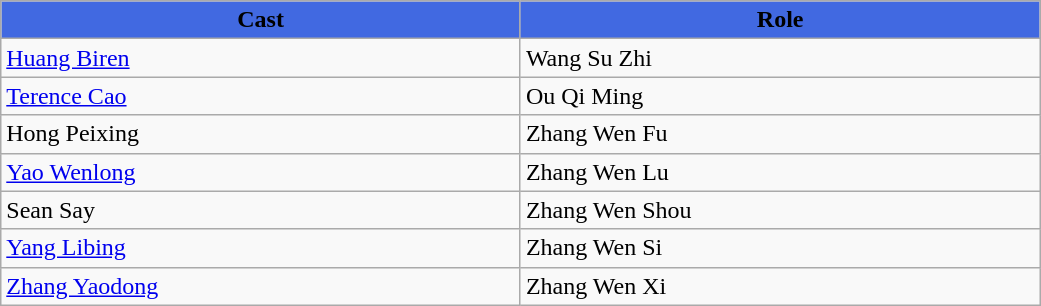<table class="wikitable">
<tr>
<th style="background:RoyalBlue; width:17%">Cast</th>
<th style="background:RoyalBlue; width:17%">Role</th>
</tr>
<tr>
<td><a href='#'>Huang Biren</a></td>
<td>Wang Su Zhi</td>
</tr>
<tr>
<td><a href='#'>Terence Cao</a></td>
<td>Ou Qi Ming</td>
</tr>
<tr>
<td>Hong Peixing</td>
<td>Zhang Wen Fu</td>
</tr>
<tr>
<td><a href='#'>Yao Wenlong</a></td>
<td>Zhang Wen Lu</td>
</tr>
<tr>
<td>Sean Say</td>
<td>Zhang Wen Shou</td>
</tr>
<tr>
<td><a href='#'>Yang Libing</a></td>
<td>Zhang Wen Si</td>
</tr>
<tr>
<td><a href='#'>Zhang Yaodong</a></td>
<td>Zhang Wen Xi</td>
</tr>
</table>
